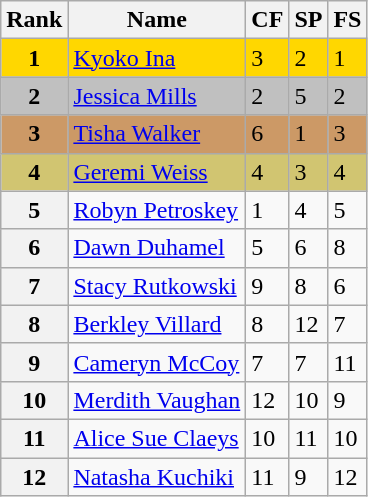<table class="wikitable">
<tr>
<th>Rank</th>
<th>Name</th>
<th>CF</th>
<th>SP</th>
<th>FS</th>
</tr>
<tr style="background:gold;">
<td style="text-align:center;"><strong>1</strong></td>
<td><a href='#'>Kyoko Ina</a></td>
<td>3</td>
<td>2</td>
<td>1</td>
</tr>
<tr style="background:silver;">
<td style="text-align:center;"><strong>2</strong></td>
<td><a href='#'>Jessica Mills</a></td>
<td>2</td>
<td>5</td>
<td>2</td>
</tr>
<tr style="background:#c96;">
<td style="text-align:center;"><strong>3</strong></td>
<td><a href='#'>Tisha Walker</a></td>
<td>6</td>
<td>1</td>
<td>3</td>
</tr>
<tr style="background:#d1c571;">
<td style="text-align:center;"><strong>4</strong></td>
<td><a href='#'>Geremi Weiss</a></td>
<td>4</td>
<td>3</td>
<td>4</td>
</tr>
<tr>
<th>5</th>
<td><a href='#'>Robyn Petroskey</a></td>
<td>1</td>
<td>4</td>
<td>5</td>
</tr>
<tr>
<th>6</th>
<td><a href='#'>Dawn Duhamel</a></td>
<td>5</td>
<td>6</td>
<td>8</td>
</tr>
<tr>
<th>7</th>
<td><a href='#'>Stacy Rutkowski</a></td>
<td>9</td>
<td>8</td>
<td>6</td>
</tr>
<tr>
<th>8</th>
<td><a href='#'>Berkley Villard</a></td>
<td>8</td>
<td>12</td>
<td>7</td>
</tr>
<tr>
<th>9</th>
<td><a href='#'>Cameryn McCoy</a></td>
<td>7</td>
<td>7</td>
<td>11</td>
</tr>
<tr>
<th>10</th>
<td><a href='#'>Merdith Vaughan</a></td>
<td>12</td>
<td>10</td>
<td>9</td>
</tr>
<tr>
<th>11</th>
<td><a href='#'>Alice Sue Claeys</a></td>
<td>10</td>
<td>11</td>
<td>10</td>
</tr>
<tr>
<th>12</th>
<td><a href='#'>Natasha Kuchiki</a></td>
<td>11</td>
<td>9</td>
<td>12</td>
</tr>
</table>
